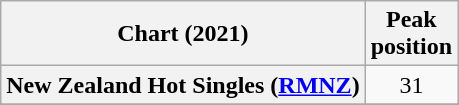<table class="wikitable sortable plainrowheaders" style="text-align:center">
<tr>
<th scope="col">Chart (2021)</th>
<th scope="col">Peak<br>position</th>
</tr>
<tr>
<th scope="row">New Zealand Hot Singles (<a href='#'>RMNZ</a>)</th>
<td>31</td>
</tr>
<tr>
</tr>
<tr>
</tr>
</table>
